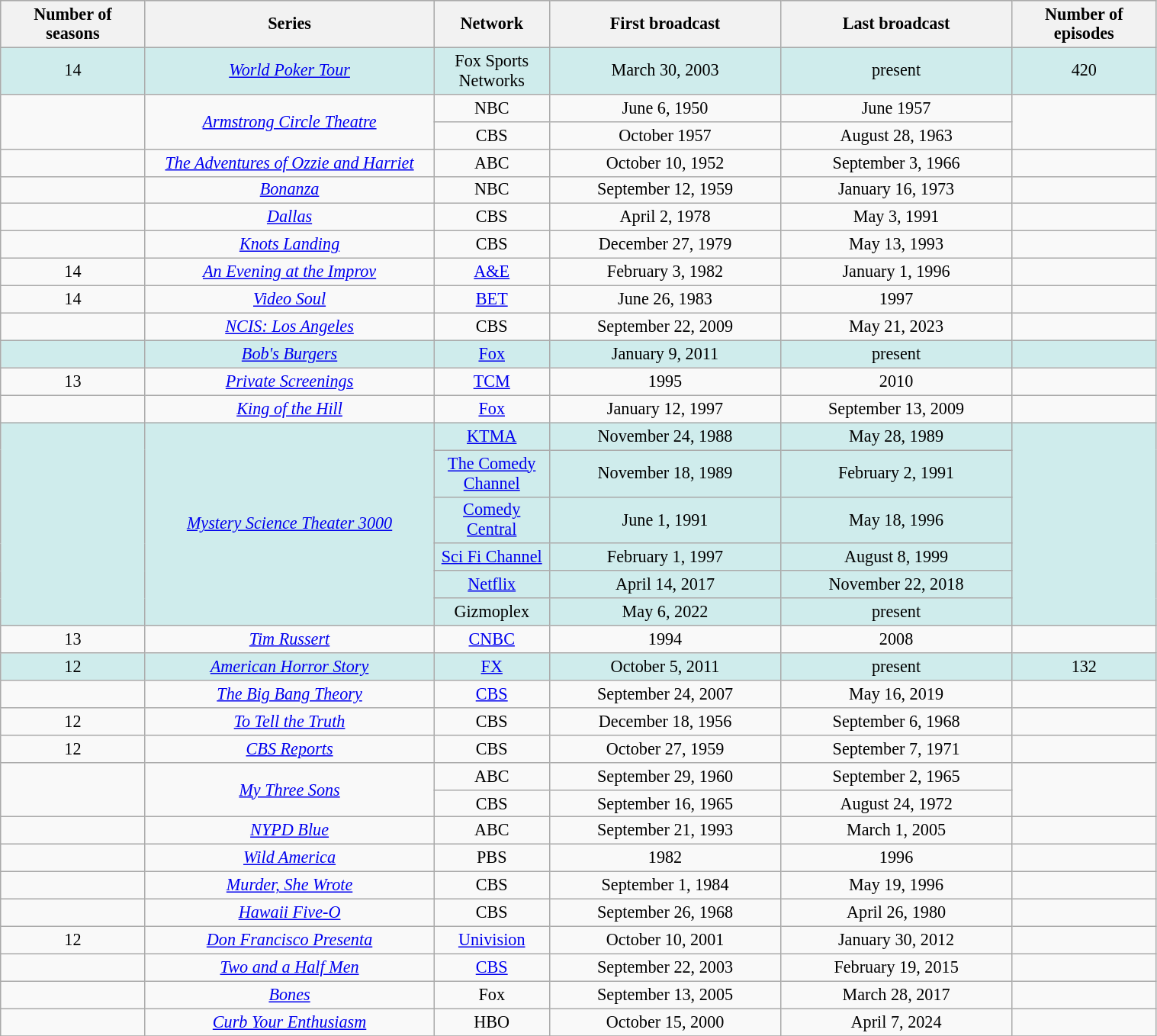<table class="wikitable" style="font-size:92.5%; text-align:center;" width="80%">
<tr bgcolor="#CCCCCC">
<th style="width:12.5%">Number of<br>seasons</th>
<th style="width:25%">Series</th>
<th style="width:10%">Network</th>
<th style="width:20%">First broadcast</th>
<th style="width:20%">Last broadcast</th>
<th style="width:12.5%">Number of<br>episodes</th>
</tr>
<tr bgcolor=#CFECEC>
<td>14</td>
<td><em><a href='#'>World Poker Tour</a></em></td>
<td>Fox Sports Networks</td>
<td>March 30, 2003</td>
<td>present</td>
<td>420</td>
</tr>
<tr>
<td rowspan="2"></td>
<td rowspan="2"><em><a href='#'>Armstrong Circle Theatre</a></em></td>
<td>NBC</td>
<td>June 6, 1950</td>
<td>June 1957</td>
<td rowspan="2"></td>
</tr>
<tr>
<td>CBS</td>
<td>October 1957</td>
<td>August 28, 1963</td>
</tr>
<tr>
<td></td>
<td><em><a href='#'>The Adventures of Ozzie and Harriet</a></em></td>
<td>ABC</td>
<td>October 10, 1952</td>
<td>September 3, 1966</td>
<td></td>
</tr>
<tr>
<td></td>
<td><em><a href='#'>Bonanza</a></em></td>
<td>NBC</td>
<td>September 12, 1959</td>
<td>January 16, 1973</td>
<td></td>
</tr>
<tr>
<td></td>
<td><em><a href='#'>Dallas</a></em></td>
<td>CBS</td>
<td>April 2, 1978</td>
<td>May 3, 1991</td>
<td></td>
</tr>
<tr>
<td></td>
<td><em><a href='#'>Knots Landing</a></em></td>
<td>CBS</td>
<td>December 27, 1979</td>
<td>May 13, 1993</td>
<td></td>
</tr>
<tr>
<td>14</td>
<td><em><a href='#'>An Evening at the Improv</a></em></td>
<td><a href='#'>A&E</a></td>
<td>February 3, 1982</td>
<td>January 1, 1996</td>
<td></td>
</tr>
<tr>
<td>14</td>
<td><em><a href='#'>Video Soul</a></em></td>
<td><a href='#'>BET</a></td>
<td>June 26, 1983</td>
<td>1997</td>
<td></td>
</tr>
<tr>
<td></td>
<td><em><a href='#'>NCIS: Los Angeles</a></em></td>
<td>CBS</td>
<td>September 22, 2009</td>
<td>May 21, 2023</td>
<td></td>
</tr>
<tr bgcolor=#CFECEC>
<td></td>
<td><em><a href='#'>Bob's Burgers</a></em></td>
<td><a href='#'>Fox</a></td>
<td>January 9, 2011</td>
<td>present</td>
<td></td>
</tr>
<tr>
<td>13</td>
<td><em><a href='#'>Private Screenings</a></em></td>
<td><a href='#'>TCM</a></td>
<td>1995</td>
<td>2010</td>
<td></td>
</tr>
<tr>
<td></td>
<td><em><a href='#'>King of the Hill</a></em></td>
<td><a href='#'>Fox</a></td>
<td>January 12, 1997</td>
<td>September 13, 2009</td>
<td></td>
</tr>
<tr bgcolor=#CFECEC>
<td rowspan="6"></td>
<td rowspan="6"><em><a href='#'>Mystery Science Theater 3000</a></em></td>
<td><a href='#'>KTMA</a></td>
<td>November 24, 1988</td>
<td>May 28, 1989</td>
<td rowspan="6"></td>
</tr>
<tr bgcolor=#CFECEC>
<td><a href='#'>The Comedy Channel</a></td>
<td>November 18, 1989</td>
<td>February 2, 1991</td>
</tr>
<tr bgcolor=#CFECEC>
<td><a href='#'>Comedy Central</a></td>
<td>June 1, 1991</td>
<td>May 18, 1996</td>
</tr>
<tr bgcolor=#CFECEC>
<td><a href='#'>Sci Fi Channel</a></td>
<td>February 1, 1997</td>
<td>August 8, 1999</td>
</tr>
<tr bgcolor=#CFECEC>
<td><a href='#'>Netflix</a></td>
<td>April 14, 2017</td>
<td>November 22, 2018</td>
</tr>
<tr bgcolor=#CFECEC>
<td>Gizmoplex</td>
<td>May 6, 2022</td>
<td>present</td>
</tr>
<tr>
<td>13</td>
<td><em><a href='#'>Tim Russert</a></em></td>
<td><a href='#'>CNBC</a></td>
<td>1994</td>
<td>2008</td>
<td></td>
</tr>
<tr bgcolor="#CFECEC">
<td>12</td>
<td><em><a href='#'>American Horror Story</a></em></td>
<td><a href='#'>FX</a></td>
<td>October 5, 2011</td>
<td>present</td>
<td>132</td>
</tr>
<tr>
<td></td>
<td><em> <a href='#'>The Big Bang Theory</a></em></td>
<td><a href='#'>CBS</a></td>
<td>September 24, 2007</td>
<td>May 16, 2019</td>
<td></td>
</tr>
<tr>
<td>12</td>
<td><em><a href='#'>To Tell the Truth</a></em></td>
<td>CBS</td>
<td>December 18, 1956</td>
<td>September 6, 1968</td>
<td></td>
</tr>
<tr>
<td>12</td>
<td><em><a href='#'>CBS Reports</a></em></td>
<td>CBS</td>
<td>October 27, 1959</td>
<td>September 7, 1971</td>
<td></td>
</tr>
<tr>
<td rowspan="2"></td>
<td rowspan="2"><em><a href='#'>My Three Sons</a></em></td>
<td>ABC</td>
<td>September 29, 1960</td>
<td>September 2, 1965</td>
<td rowspan="2"></td>
</tr>
<tr>
<td>CBS</td>
<td>September 16, 1965</td>
<td>August 24, 1972</td>
</tr>
<tr>
<td></td>
<td><em><a href='#'>NYPD Blue</a></em></td>
<td>ABC</td>
<td>September 21, 1993</td>
<td>March 1, 2005</td>
<td></td>
</tr>
<tr>
<td></td>
<td><em><a href='#'>Wild America</a></em></td>
<td>PBS</td>
<td>1982</td>
<td>1996</td>
<td></td>
</tr>
<tr>
<td></td>
<td><em><a href='#'>Murder, She Wrote</a></em></td>
<td>CBS</td>
<td>September 1, 1984</td>
<td>May 19, 1996</td>
<td></td>
</tr>
<tr>
<td></td>
<td><em><a href='#'>Hawaii Five-O</a></em></td>
<td>CBS</td>
<td>September 26, 1968</td>
<td>April 26, 1980</td>
<td></td>
</tr>
<tr>
<td>12</td>
<td><em><a href='#'>Don Francisco Presenta</a></em></td>
<td><a href='#'>Univision</a></td>
<td>October 10, 2001</td>
<td>January 30, 2012</td>
<td></td>
</tr>
<tr>
<td></td>
<td><em><a href='#'>Two and a Half Men</a></em></td>
<td><a href='#'>CBS</a></td>
<td>September 22, 2003</td>
<td>February 19, 2015</td>
<td></td>
</tr>
<tr>
<td></td>
<td><em><a href='#'>Bones</a></em></td>
<td>Fox</td>
<td>September 13, 2005</td>
<td>March 28, 2017</td>
<td></td>
</tr>
<tr>
<td></td>
<td><em><a href='#'>Curb Your Enthusiasm</a></em></td>
<td>HBO</td>
<td>October 15, 2000</td>
<td>April 7, 2024</td>
<td></td>
</tr>
<tr>
</tr>
</table>
